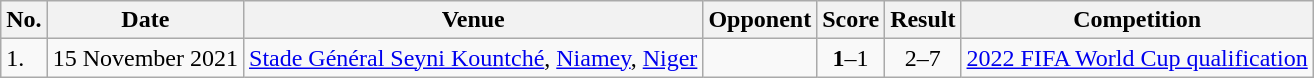<table class="wikitable">
<tr>
<th>No.</th>
<th>Date</th>
<th>Venue</th>
<th>Opponent</th>
<th>Score</th>
<th>Result</th>
<th>Competition</th>
</tr>
<tr>
<td>1.</td>
<td>15 November 2021</td>
<td><a href='#'>Stade Général Seyni Kountché</a>, <a href='#'>Niamey</a>, <a href='#'>Niger</a></td>
<td></td>
<td align=center><strong>1</strong>–1</td>
<td align=center>2–7</td>
<td><a href='#'>2022 FIFA World Cup qualification</a></td>
</tr>
</table>
